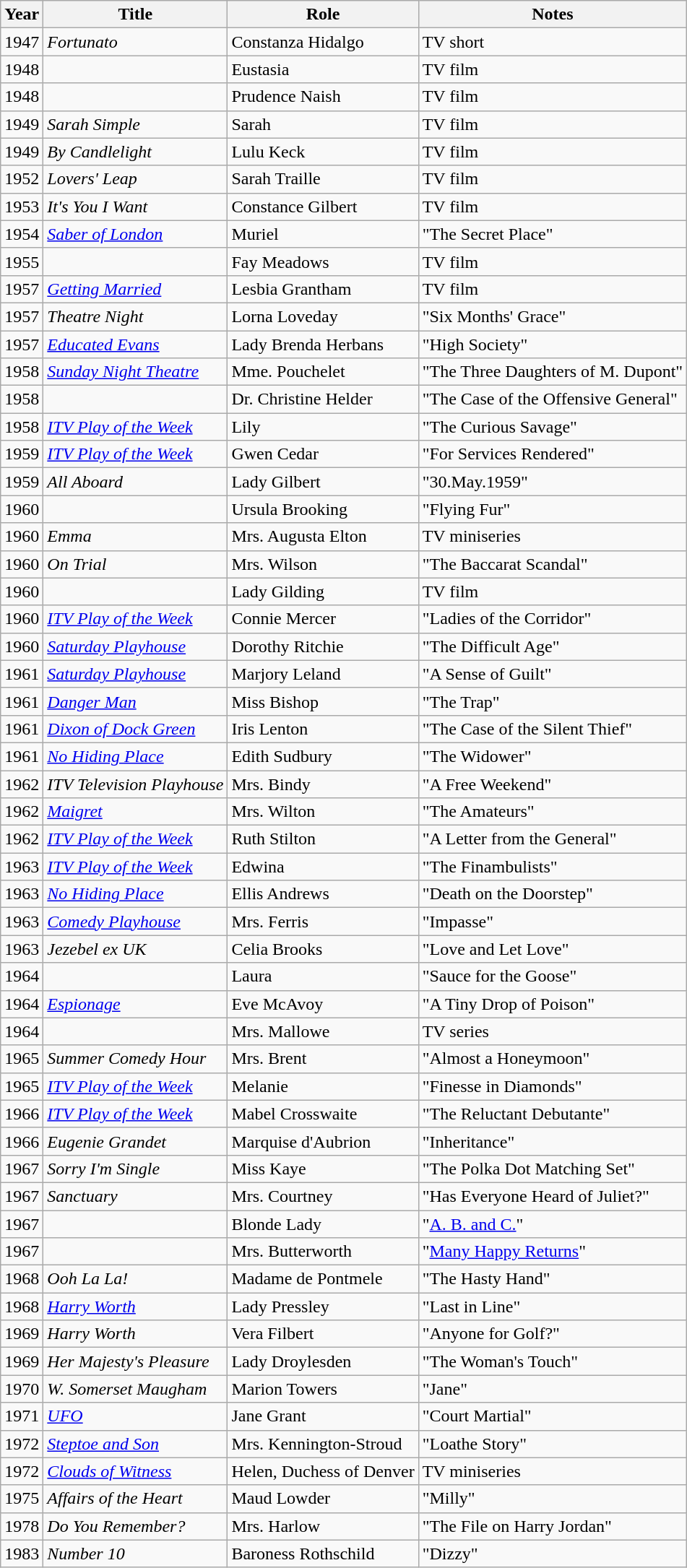<table class="wikitable sortable">
<tr>
<th>Year</th>
<th>Title</th>
<th>Role</th>
<th class="unsortable">Notes</th>
</tr>
<tr>
<td>1947</td>
<td><em>Fortunato</em></td>
<td>Constanza Hidalgo</td>
<td>TV short</td>
</tr>
<tr>
<td>1948</td>
<td><em></em></td>
<td>Eustasia</td>
<td>TV film</td>
</tr>
<tr>
<td>1948</td>
<td><em></em></td>
<td>Prudence Naish</td>
<td>TV film</td>
</tr>
<tr>
<td>1949</td>
<td><em>Sarah Simple</em></td>
<td>Sarah</td>
<td>TV film</td>
</tr>
<tr>
<td>1949</td>
<td><em>By Candlelight</em></td>
<td>Lulu Keck</td>
<td>TV film</td>
</tr>
<tr>
<td>1952</td>
<td><em>Lovers' Leap</em></td>
<td>Sarah Traille</td>
<td>TV film</td>
</tr>
<tr>
<td>1953</td>
<td><em>It's You I Want</em></td>
<td>Constance Gilbert</td>
<td>TV film</td>
</tr>
<tr>
<td>1954</td>
<td><em><a href='#'>Saber of London</a></em></td>
<td>Muriel</td>
<td>"The Secret Place"</td>
</tr>
<tr>
<td>1955</td>
<td><em></em></td>
<td>Fay Meadows</td>
<td>TV film</td>
</tr>
<tr>
<td>1957</td>
<td><em><a href='#'>Getting Married</a></em></td>
<td>Lesbia Grantham</td>
<td>TV film</td>
</tr>
<tr>
<td>1957</td>
<td><em>Theatre Night</em></td>
<td>Lorna Loveday</td>
<td>"Six Months' Grace"</td>
</tr>
<tr>
<td>1957</td>
<td><em><a href='#'>Educated Evans</a></em></td>
<td>Lady Brenda Herbans</td>
<td>"High Society"</td>
</tr>
<tr>
<td>1958</td>
<td><em><a href='#'>Sunday Night Theatre</a></em></td>
<td>Mme. Pouchelet</td>
<td>"The Three Daughters of M. Dupont"</td>
</tr>
<tr>
<td>1958</td>
<td><em></em></td>
<td>Dr. Christine Helder</td>
<td>"The Case of the Offensive General"</td>
</tr>
<tr>
<td>1958</td>
<td><em><a href='#'>ITV Play of the Week</a></em></td>
<td>Lily</td>
<td>"The Curious Savage"</td>
</tr>
<tr>
<td>1959</td>
<td><em><a href='#'>ITV Play of the Week</a></em></td>
<td>Gwen Cedar</td>
<td>"For Services Rendered"</td>
</tr>
<tr>
<td>1959</td>
<td><em>All Aboard</em></td>
<td>Lady Gilbert</td>
<td>"30.May.1959"</td>
</tr>
<tr>
<td>1960</td>
<td><em></em></td>
<td>Ursula Brooking</td>
<td>"Flying Fur"</td>
</tr>
<tr>
<td>1960</td>
<td><em>Emma</em></td>
<td>Mrs. Augusta Elton</td>
<td>TV miniseries</td>
</tr>
<tr>
<td>1960</td>
<td><em>On Trial</em></td>
<td>Mrs. Wilson</td>
<td>"The Baccarat Scandal"</td>
</tr>
<tr>
<td>1960</td>
<td><em></em></td>
<td>Lady Gilding</td>
<td>TV film</td>
</tr>
<tr>
<td>1960</td>
<td><em><a href='#'>ITV Play of the Week</a></em></td>
<td>Connie Mercer</td>
<td>"Ladies of the Corridor"</td>
</tr>
<tr>
<td>1960</td>
<td><em><a href='#'>Saturday Playhouse</a></em></td>
<td>Dorothy Ritchie</td>
<td>"The Difficult Age"</td>
</tr>
<tr>
<td>1961</td>
<td><em><a href='#'>Saturday Playhouse</a></em></td>
<td>Marjory Leland</td>
<td>"A Sense of Guilt"</td>
</tr>
<tr>
<td>1961</td>
<td><em><a href='#'>Danger Man</a></em></td>
<td>Miss Bishop</td>
<td>"The Trap"</td>
</tr>
<tr>
<td>1961</td>
<td><em><a href='#'>Dixon of Dock Green</a></em></td>
<td>Iris Lenton</td>
<td>"The Case of the Silent Thief"</td>
</tr>
<tr>
<td>1961</td>
<td><em><a href='#'>No Hiding Place</a></em></td>
<td>Edith Sudbury</td>
<td>"The Widower"</td>
</tr>
<tr>
<td>1962</td>
<td><em>ITV Television Playhouse</em></td>
<td>Mrs. Bindy</td>
<td>"A Free Weekend"</td>
</tr>
<tr>
<td>1962</td>
<td><em><a href='#'>Maigret</a></em></td>
<td>Mrs. Wilton</td>
<td>"The Amateurs"</td>
</tr>
<tr>
<td>1962</td>
<td><em><a href='#'>ITV Play of the Week</a></em></td>
<td>Ruth Stilton</td>
<td>"A Letter from the General"</td>
</tr>
<tr>
<td>1963</td>
<td><em><a href='#'>ITV Play of the Week</a></em></td>
<td>Edwina</td>
<td>"The Finambulists"</td>
</tr>
<tr>
<td>1963</td>
<td><em><a href='#'>No Hiding Place</a></em></td>
<td>Ellis Andrews</td>
<td>"Death on the Doorstep"</td>
</tr>
<tr>
<td>1963</td>
<td><em><a href='#'>Comedy Playhouse</a></em></td>
<td>Mrs. Ferris</td>
<td>"Impasse"</td>
</tr>
<tr>
<td>1963</td>
<td><em>Jezebel ex UK</em></td>
<td>Celia Brooks</td>
<td>"Love and Let Love"</td>
</tr>
<tr>
<td>1964</td>
<td><em></em></td>
<td>Laura</td>
<td>"Sauce for the Goose"</td>
</tr>
<tr>
<td>1964</td>
<td><em><a href='#'>Espionage</a></em></td>
<td>Eve McAvoy</td>
<td>"A Tiny Drop of Poison"</td>
</tr>
<tr>
<td>1964</td>
<td><em></em></td>
<td>Mrs. Mallowe</td>
<td>TV series</td>
</tr>
<tr>
<td>1965</td>
<td><em>Summer Comedy Hour</em></td>
<td>Mrs. Brent</td>
<td>"Almost a Honeymoon"</td>
</tr>
<tr>
<td>1965</td>
<td><em><a href='#'>ITV Play of the Week</a></em></td>
<td>Melanie</td>
<td>"Finesse in Diamonds"</td>
</tr>
<tr>
<td>1966</td>
<td><em><a href='#'>ITV Play of the Week</a></em></td>
<td>Mabel Crosswaite</td>
<td>"The Reluctant Debutante"</td>
</tr>
<tr>
<td>1966</td>
<td><em>Eugenie Grandet</em></td>
<td>Marquise d'Aubrion</td>
<td>"Inheritance"</td>
</tr>
<tr>
<td>1967</td>
<td><em>Sorry I'm Single</em></td>
<td>Miss Kaye</td>
<td>"The Polka Dot Matching Set"</td>
</tr>
<tr>
<td>1967</td>
<td><em>Sanctuary</em></td>
<td>Mrs. Courtney</td>
<td>"Has Everyone Heard of Juliet?"</td>
</tr>
<tr>
<td>1967</td>
<td><em></em></td>
<td>Blonde Lady</td>
<td>"<a href='#'>A. B. and C.</a>"</td>
</tr>
<tr>
<td>1967</td>
<td><em></em></td>
<td>Mrs. Butterworth</td>
<td>"<a href='#'>Many Happy Returns</a>"</td>
</tr>
<tr>
<td>1968</td>
<td><em>Ooh La La!</em></td>
<td>Madame de Pontmele</td>
<td>"The Hasty Hand"</td>
</tr>
<tr>
<td>1968</td>
<td><em><a href='#'>Harry Worth</a></em></td>
<td>Lady Pressley</td>
<td>"Last in Line"</td>
</tr>
<tr>
<td>1969</td>
<td><em>Harry Worth</em></td>
<td>Vera Filbert</td>
<td>"Anyone for Golf?"</td>
</tr>
<tr>
<td>1969</td>
<td><em>Her Majesty's Pleasure</em></td>
<td>Lady Droylesden</td>
<td>"The Woman's Touch"</td>
</tr>
<tr>
<td>1970</td>
<td><em>W. Somerset Maugham</em></td>
<td>Marion Towers</td>
<td>"Jane"</td>
</tr>
<tr>
<td>1971</td>
<td><em><a href='#'>UFO</a></em></td>
<td>Jane Grant</td>
<td>"Court Martial"</td>
</tr>
<tr>
<td>1972</td>
<td><em><a href='#'>Steptoe and Son</a></em></td>
<td>Mrs. Kennington-Stroud</td>
<td>"Loathe Story"</td>
</tr>
<tr>
<td>1972</td>
<td><em><a href='#'>Clouds of Witness</a></em></td>
<td>Helen, Duchess of Denver</td>
<td>TV miniseries</td>
</tr>
<tr>
<td>1975</td>
<td><em>Affairs of the Heart</em></td>
<td>Maud Lowder</td>
<td>"Milly"</td>
</tr>
<tr>
<td>1978</td>
<td><em>Do You Remember?</em></td>
<td>Mrs. Harlow</td>
<td>"The File on Harry Jordan"</td>
</tr>
<tr>
<td>1983</td>
<td><em>Number 10</em></td>
<td>Baroness Rothschild</td>
<td>"Dizzy"</td>
</tr>
</table>
